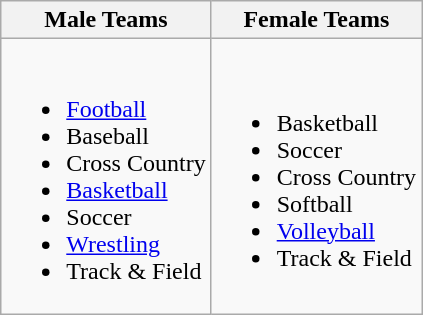<table class="wikitable">
<tr>
<th>Male Teams</th>
<th>Female Teams</th>
</tr>
<tr>
<td><br><ul><li><a href='#'>Football</a></li><li>Baseball</li><li>Cross Country</li><li><a href='#'>Basketball</a></li><li>Soccer</li><li><a href='#'>Wrestling</a></li><li>Track & Field</li></ul></td>
<td><br><ul><li>Basketball</li><li>Soccer</li><li>Cross Country</li><li>Softball</li><li><a href='#'>Volleyball</a></li><li>Track & Field</li></ul></td>
</tr>
</table>
